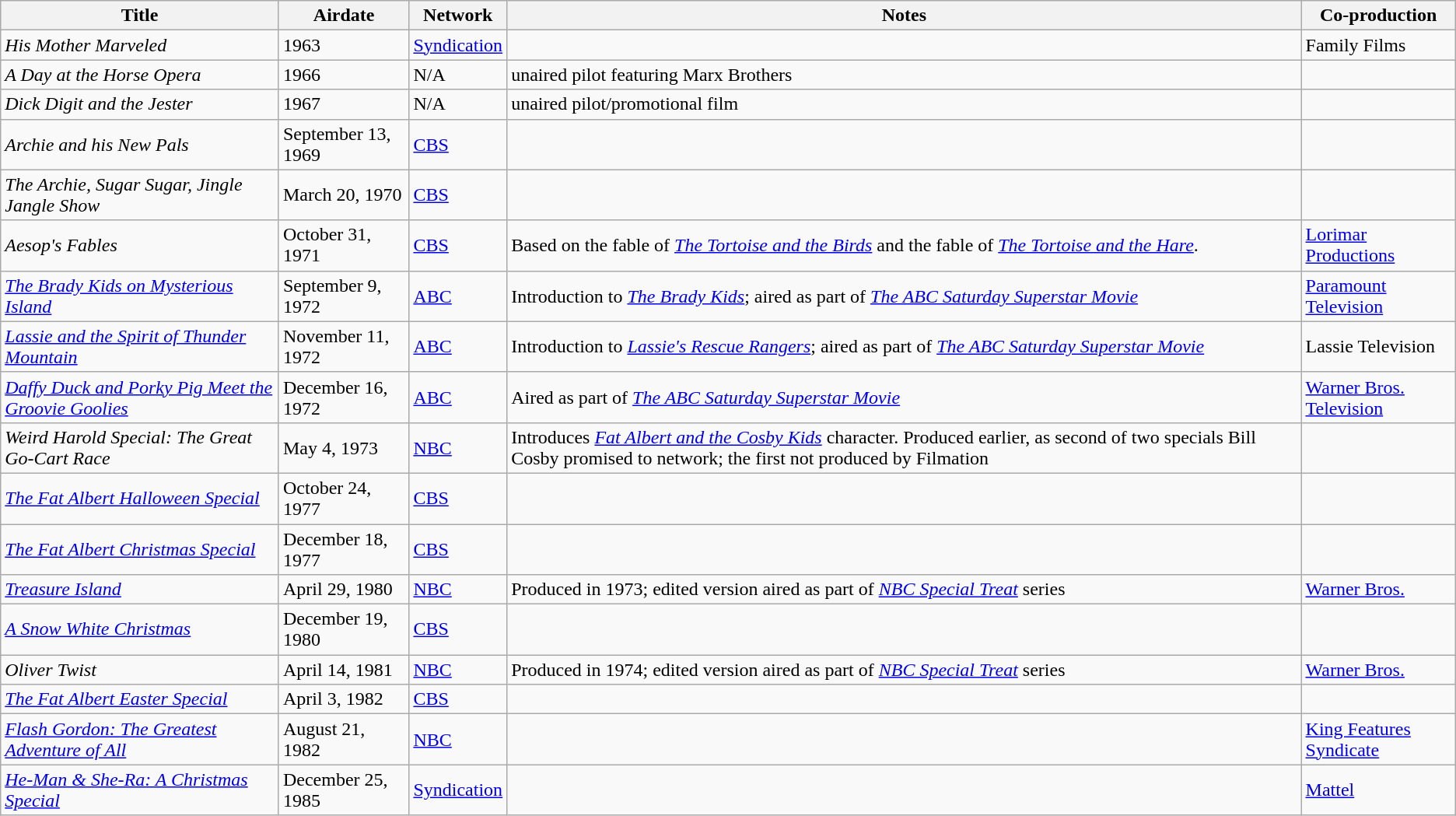<table class="wikitable sortable">
<tr>
<th>Title</th>
<th>Airdate</th>
<th>Network</th>
<th>Notes</th>
<th>Co-production</th>
</tr>
<tr>
<td><em>His Mother Marveled</em></td>
<td>1963</td>
<td><a href='#'>Syndication</a></td>
<td></td>
<td>Family Films</td>
</tr>
<tr>
<td><em>A Day at the Horse Opera</em></td>
<td>1966</td>
<td>N/A</td>
<td>unaired pilot featuring Marx Brothers</td>
<td></td>
</tr>
<tr>
<td><em>Dick Digit and the Jester</em></td>
<td>1967</td>
<td>N/A</td>
<td>unaired pilot/promotional film</td>
<td></td>
</tr>
<tr>
<td><em>Archie and his New Pals</em></td>
<td>September 13, 1969</td>
<td><a href='#'>CBS</a></td>
<td></td>
<td></td>
</tr>
<tr>
<td><em>The Archie, Sugar Sugar, Jingle Jangle Show</em></td>
<td>March 20, 1970</td>
<td><a href='#'>CBS</a></td>
<td></td>
<td></td>
</tr>
<tr>
<td><em>Aesop's Fables</em></td>
<td>October 31, 1971</td>
<td><a href='#'>CBS</a></td>
<td>Based on the fable of <em><a href='#'>The Tortoise and the Birds</a></em> and the fable of <em><a href='#'>The Tortoise and the Hare</a></em>.</td>
<td><a href='#'>Lorimar Productions</a></td>
</tr>
<tr>
<td><em><a href='#'>The Brady Kids on Mysterious Island</a></em></td>
<td>September 9, 1972</td>
<td><a href='#'>ABC</a></td>
<td>Introduction to <em><a href='#'>The Brady Kids</a></em>; aired as part of <em><a href='#'>The ABC Saturday Superstar Movie</a></em></td>
<td><a href='#'>Paramount Television</a></td>
</tr>
<tr>
<td><em><a href='#'>Lassie and the Spirit of Thunder Mountain</a></em></td>
<td>November 11, 1972</td>
<td><a href='#'>ABC</a></td>
<td>Introduction to <em><a href='#'>Lassie's Rescue Rangers</a></em>; aired as part of <em><a href='#'>The ABC Saturday Superstar Movie</a></em></td>
<td>Lassie Television</td>
</tr>
<tr>
<td><em><a href='#'>Daffy Duck and Porky Pig Meet the Groovie Goolies</a></em></td>
<td>December 16, 1972</td>
<td><a href='#'>ABC</a></td>
<td>Aired as part of <em><a href='#'>The ABC Saturday Superstar Movie</a></em></td>
<td><a href='#'>Warner Bros. Television</a></td>
</tr>
<tr>
<td><em>Weird Harold Special: The Great Go-Cart Race</em></td>
<td>May 4, 1973</td>
<td><a href='#'>NBC</a></td>
<td>Introduces <em><a href='#'>Fat Albert and the Cosby Kids</a></em> character. Produced earlier, as second of two specials Bill Cosby promised to network; the first not produced by Filmation </td>
</tr>
<tr>
<td><em><a href='#'>The Fat Albert Halloween Special</a></em></td>
<td>October 24, 1977</td>
<td><a href='#'>CBS</a></td>
<td></td>
<td></td>
</tr>
<tr>
<td><em><a href='#'>The Fat Albert Christmas Special</a></em></td>
<td>December 18, 1977</td>
<td><a href='#'>CBS</a></td>
<td></td>
<td></td>
</tr>
<tr>
<td><em><a href='#'>Treasure Island</a></em></td>
<td>April 29, 1980</td>
<td><a href='#'>NBC</a></td>
<td>Produced in 1973; edited version aired as part of <em><a href='#'>NBC Special Treat</a></em> series</td>
<td><a href='#'>Warner Bros.</a></td>
</tr>
<tr>
<td><em><a href='#'>A Snow White Christmas</a></em></td>
<td>December 19, 1980</td>
<td><a href='#'>CBS</a></td>
<td></td>
<td></td>
</tr>
<tr>
<td><em>Oliver Twist</em></td>
<td>April 14, 1981</td>
<td><a href='#'>NBC</a></td>
<td>Produced in 1974; edited version aired as part of <em><a href='#'>NBC Special Treat</a></em> series</td>
<td><a href='#'>Warner Bros.</a></td>
</tr>
<tr>
<td><em><a href='#'>The Fat Albert Easter Special</a></em></td>
<td>April 3, 1982</td>
<td><a href='#'>CBS</a></td>
<td></td>
<td></td>
</tr>
<tr>
<td><em><a href='#'>Flash Gordon: The Greatest Adventure of All</a></em></td>
<td>August 21, 1982</td>
<td><a href='#'>NBC</a></td>
<td></td>
<td><a href='#'>King Features Syndicate</a></td>
</tr>
<tr>
<td><em><a href='#'>He-Man & She-Ra: A Christmas Special</a></em></td>
<td>December 25, 1985</td>
<td><a href='#'>Syndication</a></td>
<td></td>
<td><a href='#'>Mattel</a></td>
</tr>
</table>
